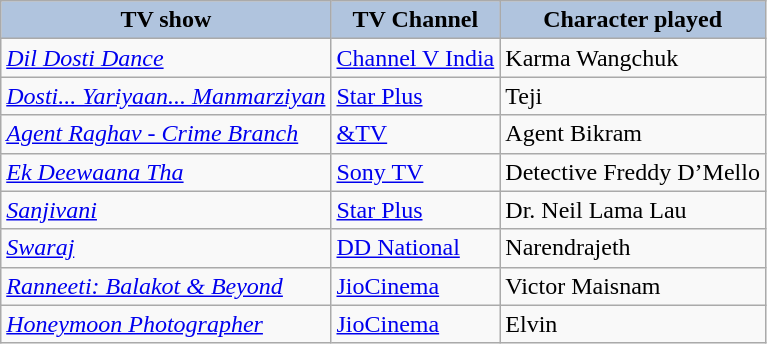<table class="wikitable">
<tr>
<th style="background:#B0C4DE;">TV show</th>
<th style="background:#B0C4DE;">TV Channel</th>
<th style="background:#B0C4DE;">Character played</th>
</tr>
<tr>
<td><em><a href='#'>Dil Dosti Dance</a></em></td>
<td><a href='#'>Channel V India</a></td>
<td>Karma Wangchuk</td>
</tr>
<tr>
<td><em><a href='#'>Dosti... Yariyaan... Manmarziyan</a></em></td>
<td><a href='#'>Star Plus</a></td>
<td>Teji</td>
</tr>
<tr>
<td><em><a href='#'>Agent Raghav - Crime Branch</a></em></td>
<td><a href='#'>&TV</a></td>
<td>Agent Bikram</td>
</tr>
<tr>
<td><em><a href='#'>Ek Deewaana Tha</a></em></td>
<td><a href='#'>Sony TV</a></td>
<td>Detective Freddy D’Mello</td>
</tr>
<tr>
<td><em><a href='#'>Sanjivani</a></em></td>
<td><a href='#'>Star Plus</a></td>
<td>Dr. Neil Lama Lau</td>
</tr>
<tr>
<td><a href='#'><em>Swaraj</em></a></td>
<td><a href='#'>DD National</a></td>
<td>Narendrajeth</td>
</tr>
<tr>
<td><em><a href='#'>Ranneeti: Balakot & Beyond</a></em></td>
<td><a href='#'>JioCinema</a></td>
<td>Victor Maisnam</td>
</tr>
<tr>
<td><em><a href='#'>Honeymoon Photographer</a></em></td>
<td><a href='#'>JioCinema</a></td>
<td>Elvin</td>
</tr>
</table>
